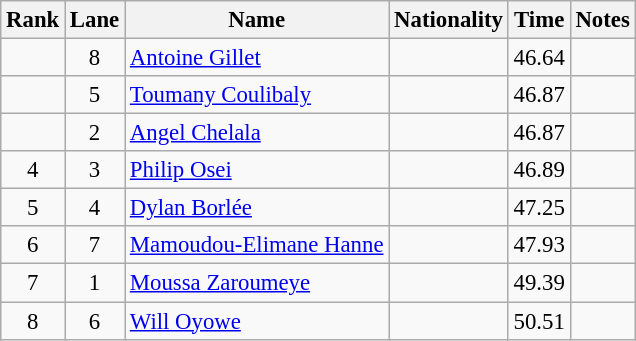<table class="wikitable sortable" style="text-align:center;font-size:95%">
<tr>
<th>Rank</th>
<th>Lane</th>
<th>Name</th>
<th>Nationality</th>
<th>Time</th>
<th>Notes</th>
</tr>
<tr>
<td></td>
<td>8</td>
<td align=left><a href='#'>Antoine Gillet</a></td>
<td align=left></td>
<td>46.64</td>
<td></td>
</tr>
<tr>
<td></td>
<td>5</td>
<td align=left><a href='#'>Toumany Coulibaly</a></td>
<td align=left></td>
<td>46.87</td>
<td></td>
</tr>
<tr>
<td></td>
<td>2</td>
<td align=left><a href='#'>Angel Chelala</a></td>
<td align=left></td>
<td>46.87</td>
<td></td>
</tr>
<tr>
<td>4</td>
<td>3</td>
<td align=left><a href='#'>Philip Osei</a></td>
<td align=left></td>
<td>46.89</td>
<td></td>
</tr>
<tr>
<td>5</td>
<td>4</td>
<td align=left><a href='#'>Dylan Borlée</a></td>
<td align=left></td>
<td>47.25</td>
<td></td>
</tr>
<tr>
<td>6</td>
<td>7</td>
<td align=left><a href='#'>Mamoudou-Elimane Hanne</a></td>
<td align=left></td>
<td>47.93</td>
<td></td>
</tr>
<tr>
<td>7</td>
<td>1</td>
<td align=left><a href='#'>Moussa Zaroumeye</a></td>
<td align=left></td>
<td>49.39</td>
<td></td>
</tr>
<tr>
<td>8</td>
<td>6</td>
<td align=left><a href='#'>Will Oyowe</a></td>
<td align=left></td>
<td>50.51</td>
<td></td>
</tr>
</table>
